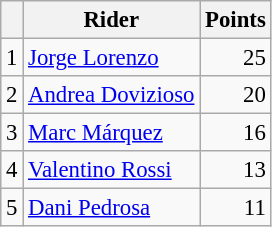<table class="wikitable" style="font-size: 95%;">
<tr>
<th scope="col"></th>
<th scope="col">Rider</th>
<th scope="col">Points</th>
</tr>
<tr>
<td align=center>1</td>
<td> <a href='#'>Jorge Lorenzo</a></td>
<td align=right>25</td>
</tr>
<tr>
<td align=center>2</td>
<td> <a href='#'>Andrea Dovizioso</a></td>
<td align=right>20</td>
</tr>
<tr>
<td align=center>3</td>
<td> <a href='#'>Marc Márquez</a></td>
<td align=right>16</td>
</tr>
<tr>
<td align=center>4</td>
<td> <a href='#'>Valentino Rossi</a></td>
<td align=right>13</td>
</tr>
<tr>
<td align=center>5</td>
<td> <a href='#'>Dani Pedrosa</a></td>
<td align=right>11</td>
</tr>
</table>
